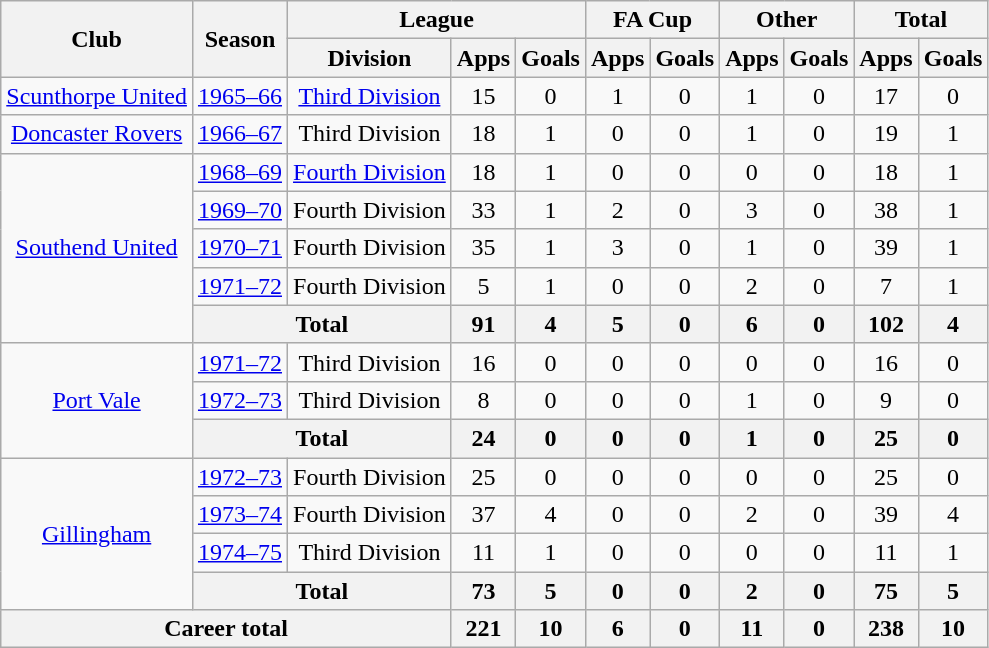<table class="wikitable" style="text-align: center;">
<tr>
<th rowspan="2">Club</th>
<th rowspan="2">Season</th>
<th colspan="3">League</th>
<th colspan="2">FA Cup</th>
<th colspan="2">Other</th>
<th colspan="2">Total</th>
</tr>
<tr>
<th>Division</th>
<th>Apps</th>
<th>Goals</th>
<th>Apps</th>
<th>Goals</th>
<th>Apps</th>
<th>Goals</th>
<th>Apps</th>
<th>Goals</th>
</tr>
<tr>
<td><a href='#'>Scunthorpe United</a></td>
<td><a href='#'>1965–66</a></td>
<td><a href='#'>Third Division</a></td>
<td>15</td>
<td>0</td>
<td>1</td>
<td>0</td>
<td>1</td>
<td>0</td>
<td>17</td>
<td>0</td>
</tr>
<tr>
<td><a href='#'>Doncaster Rovers</a></td>
<td><a href='#'>1966–67</a></td>
<td>Third Division</td>
<td>18</td>
<td>1</td>
<td>0</td>
<td>0</td>
<td>1</td>
<td>0</td>
<td>19</td>
<td>1</td>
</tr>
<tr>
<td rowspan="5"><a href='#'>Southend United</a></td>
<td><a href='#'>1968–69</a></td>
<td><a href='#'>Fourth Division</a></td>
<td>18</td>
<td>1</td>
<td>0</td>
<td>0</td>
<td>0</td>
<td>0</td>
<td>18</td>
<td>1</td>
</tr>
<tr>
<td><a href='#'>1969–70</a></td>
<td>Fourth Division</td>
<td>33</td>
<td>1</td>
<td>2</td>
<td>0</td>
<td>3</td>
<td>0</td>
<td>38</td>
<td>1</td>
</tr>
<tr>
<td><a href='#'>1970–71</a></td>
<td>Fourth Division</td>
<td>35</td>
<td>1</td>
<td>3</td>
<td>0</td>
<td>1</td>
<td>0</td>
<td>39</td>
<td>1</td>
</tr>
<tr>
<td><a href='#'>1971–72</a></td>
<td>Fourth Division</td>
<td>5</td>
<td>1</td>
<td>0</td>
<td>0</td>
<td>2</td>
<td>0</td>
<td>7</td>
<td>1</td>
</tr>
<tr>
<th colspan="2">Total</th>
<th>91</th>
<th>4</th>
<th>5</th>
<th>0</th>
<th>6</th>
<th>0</th>
<th>102</th>
<th>4</th>
</tr>
<tr>
<td rowspan="3"><a href='#'>Port Vale</a></td>
<td><a href='#'>1971–72</a></td>
<td>Third Division</td>
<td>16</td>
<td>0</td>
<td>0</td>
<td>0</td>
<td>0</td>
<td>0</td>
<td>16</td>
<td>0</td>
</tr>
<tr>
<td><a href='#'>1972–73</a></td>
<td>Third Division</td>
<td>8</td>
<td>0</td>
<td>0</td>
<td>0</td>
<td>1</td>
<td>0</td>
<td>9</td>
<td>0</td>
</tr>
<tr>
<th colspan="2">Total</th>
<th>24</th>
<th>0</th>
<th>0</th>
<th>0</th>
<th>1</th>
<th>0</th>
<th>25</th>
<th>0</th>
</tr>
<tr>
<td rowspan="4"><a href='#'>Gillingham</a></td>
<td><a href='#'>1972–73</a></td>
<td>Fourth Division</td>
<td>25</td>
<td>0</td>
<td>0</td>
<td>0</td>
<td>0</td>
<td>0</td>
<td>25</td>
<td>0</td>
</tr>
<tr>
<td><a href='#'>1973–74</a></td>
<td>Fourth Division</td>
<td>37</td>
<td>4</td>
<td>0</td>
<td>0</td>
<td>2</td>
<td>0</td>
<td>39</td>
<td>4</td>
</tr>
<tr>
<td><a href='#'>1974–75</a></td>
<td>Third Division</td>
<td>11</td>
<td>1</td>
<td>0</td>
<td>0</td>
<td>0</td>
<td>0</td>
<td>11</td>
<td>1</td>
</tr>
<tr>
<th colspan="2">Total</th>
<th>73</th>
<th>5</th>
<th>0</th>
<th>0</th>
<th>2</th>
<th>0</th>
<th>75</th>
<th>5</th>
</tr>
<tr>
<th colspan="3">Career total</th>
<th>221</th>
<th>10</th>
<th>6</th>
<th>0</th>
<th>11</th>
<th>0</th>
<th>238</th>
<th>10</th>
</tr>
</table>
